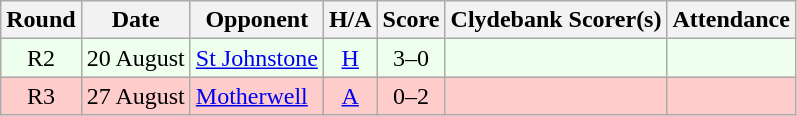<table class="wikitable" style="text-align:center">
<tr>
<th>Round</th>
<th>Date</th>
<th>Opponent</th>
<th>H/A</th>
<th>Score</th>
<th>Clydebank Scorer(s)</th>
<th>Attendance</th>
</tr>
<tr bgcolor=#EEFFEE>
<td>R2</td>
<td align=left>20 August</td>
<td align=left><a href='#'>St Johnstone</a></td>
<td><a href='#'>H</a></td>
<td>3–0</td>
<td align=left></td>
<td></td>
</tr>
<tr bgcolor=#FFCCCC>
<td>R3</td>
<td align=left>27 August</td>
<td align=left><a href='#'>Motherwell</a></td>
<td><a href='#'>A</a></td>
<td>0–2</td>
<td align=left></td>
<td></td>
</tr>
</table>
